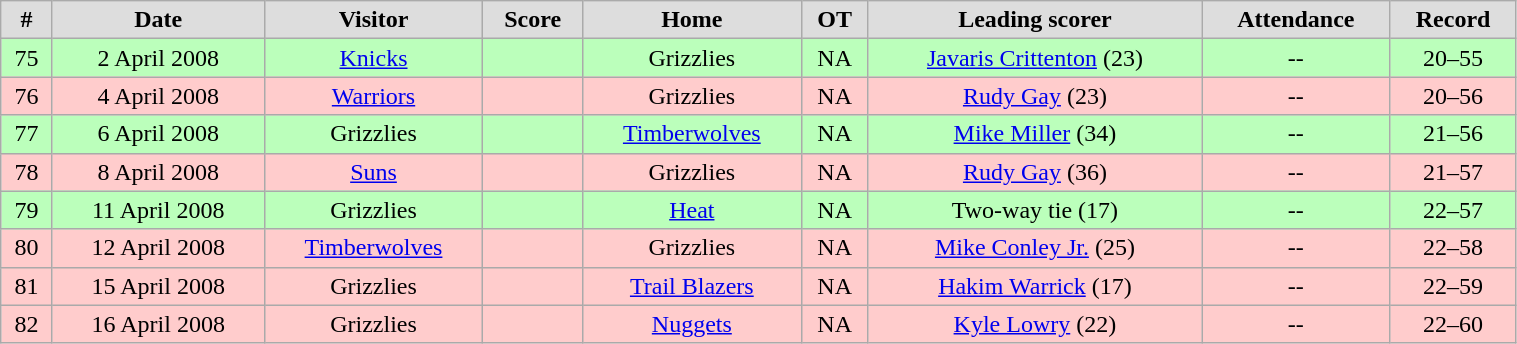<table class="wikitable" width="80%">
<tr align="center"  bgcolor="#dddddd">
<td><strong>#</strong></td>
<td><strong>Date</strong></td>
<td><strong>Visitor</strong></td>
<td><strong>Score</strong></td>
<td><strong>Home</strong></td>
<td><strong>OT</strong></td>
<td><strong>Leading scorer</strong></td>
<td><strong>Attendance</strong></td>
<td><strong>Record</strong></td>
</tr>
<tr align="center" bgcolor="#bbffbb">
<td>75</td>
<td>2 April 2008</td>
<td><a href='#'>Knicks</a></td>
<td></td>
<td>Grizzlies</td>
<td>NA</td>
<td><a href='#'>Javaris Crittenton</a> (23)</td>
<td>--</td>
<td>20–55</td>
</tr>
<tr align="center" bgcolor="#ffcccc">
<td>76</td>
<td>4 April 2008</td>
<td><a href='#'>Warriors</a></td>
<td></td>
<td>Grizzlies</td>
<td>NA</td>
<td><a href='#'>Rudy Gay</a> (23)</td>
<td>--</td>
<td>20–56</td>
</tr>
<tr align="center" bgcolor="#bbffbb">
<td>77</td>
<td>6 April 2008</td>
<td>Grizzlies</td>
<td></td>
<td><a href='#'>Timberwolves</a></td>
<td>NA</td>
<td><a href='#'>Mike Miller</a> (34)</td>
<td>--</td>
<td>21–56</td>
</tr>
<tr align="center" bgcolor="#ffcccc">
<td>78</td>
<td>8 April 2008</td>
<td><a href='#'>Suns</a></td>
<td></td>
<td>Grizzlies</td>
<td>NA</td>
<td><a href='#'>Rudy Gay</a> (36)</td>
<td>--</td>
<td>21–57</td>
</tr>
<tr align="center" bgcolor="#bbffbb">
<td>79</td>
<td>11 April 2008</td>
<td>Grizzlies</td>
<td></td>
<td><a href='#'>Heat</a></td>
<td>NA</td>
<td>Two-way tie (17)</td>
<td>--</td>
<td>22–57</td>
</tr>
<tr align="center" bgcolor="#ffcccc">
<td>80</td>
<td>12 April 2008</td>
<td><a href='#'>Timberwolves</a></td>
<td></td>
<td>Grizzlies</td>
<td>NA</td>
<td><a href='#'>Mike Conley Jr.</a> (25)</td>
<td>--</td>
<td>22–58</td>
</tr>
<tr align="center" bgcolor="#ffcccc">
<td>81</td>
<td>15 April 2008</td>
<td>Grizzlies</td>
<td></td>
<td><a href='#'>Trail Blazers</a></td>
<td>NA</td>
<td><a href='#'>Hakim Warrick</a> (17)</td>
<td>--</td>
<td>22–59</td>
</tr>
<tr align="center" bgcolor="#ffcccc">
<td>82</td>
<td>16 April 2008</td>
<td>Grizzlies</td>
<td></td>
<td><a href='#'>Nuggets</a></td>
<td>NA</td>
<td><a href='#'>Kyle Lowry</a> (22)</td>
<td>--</td>
<td>22–60</td>
</tr>
</table>
